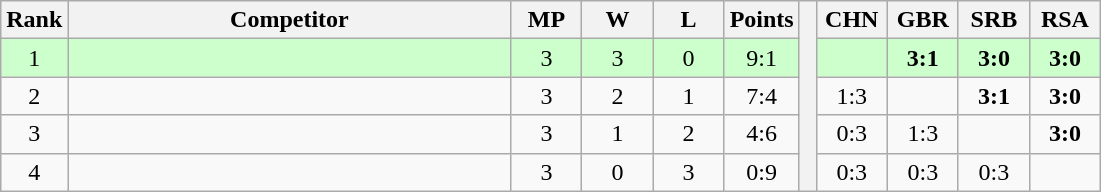<table class="wikitable" style="text-align:center">
<tr>
<th>Rank</th>
<th style="width:18em">Competitor</th>
<th style="width:2.5em">MP</th>
<th style="width:2.5em">W</th>
<th style="width:2.5em">L</th>
<th>Points</th>
<th rowspan="5"> </th>
<th style="width:2.5em">CHN</th>
<th style="width:2.5em">GBR</th>
<th style="width:2.5em">SRB</th>
<th style="width:2.5em">RSA</th>
</tr>
<tr style="background:#cfc;">
<td>1</td>
<td style="text-align:left"></td>
<td>3</td>
<td>3</td>
<td>0</td>
<td>9:1</td>
<td></td>
<td><strong>3:1</strong></td>
<td><strong>3:0</strong></td>
<td><strong>3:0</strong></td>
</tr>
<tr>
<td>2</td>
<td style="text-align:left"></td>
<td>3</td>
<td>2</td>
<td>1</td>
<td>7:4</td>
<td>1:3</td>
<td></td>
<td><strong>3:1</strong></td>
<td><strong>3:0</strong></td>
</tr>
<tr>
<td>3</td>
<td style="text-align:left"></td>
<td>3</td>
<td>1</td>
<td>2</td>
<td>4:6</td>
<td>0:3</td>
<td>1:3</td>
<td></td>
<td><strong>3:0</strong></td>
</tr>
<tr>
<td>4</td>
<td style="text-align:left"></td>
<td>3</td>
<td>0</td>
<td>3</td>
<td>0:9</td>
<td>0:3</td>
<td>0:3</td>
<td>0:3</td>
<td></td>
</tr>
</table>
